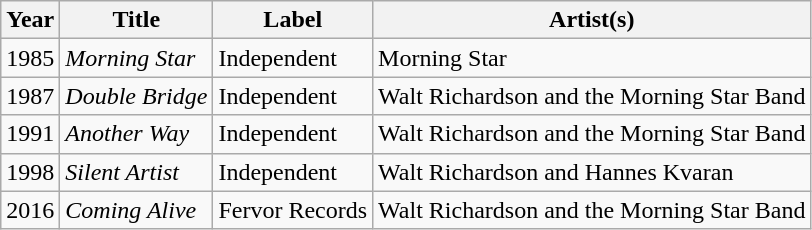<table class="wikitable">
<tr>
<th>Year</th>
<th>Title</th>
<th>Label</th>
<th>Artist(s)</th>
</tr>
<tr>
<td>1985</td>
<td><em>Morning Star</em></td>
<td>Independent</td>
<td>Morning Star</td>
</tr>
<tr>
<td>1987</td>
<td><em>Double Bridge</em></td>
<td>Independent</td>
<td>Walt Richardson and the Morning Star Band</td>
</tr>
<tr>
<td>1991</td>
<td><em>Another Way</em></td>
<td>Independent</td>
<td>Walt Richardson and the Morning Star Band</td>
</tr>
<tr>
<td>1998</td>
<td><em>Silent Artist</em></td>
<td>Independent</td>
<td>Walt Richardson and Hannes Kvaran</td>
</tr>
<tr>
<td>2016</td>
<td><em>Coming Alive</em></td>
<td>Fervor Records</td>
<td>Walt Richardson and the Morning Star Band</td>
</tr>
</table>
